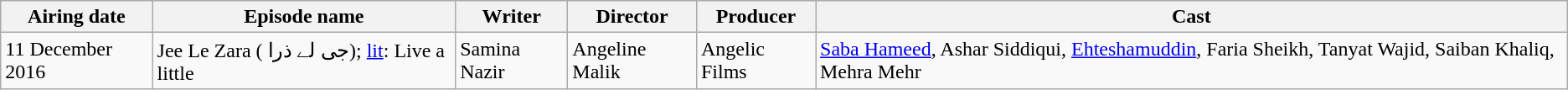<table class="wikitable plainrowheaders">
<tr>
<th>Airing date</th>
<th>Episode name</th>
<th>Writer</th>
<th>Director</th>
<th>Producer</th>
<th>Cast</th>
</tr>
<tr>
<td>11 December 2016</td>
<td>Jee Le Zara ( جی لے ذرا); <a href='#'>lit</a>: Live a little</td>
<td>Samina Nazir</td>
<td>Angeline Malik</td>
<td>Angelic Films</td>
<td><a href='#'>Saba Hameed</a>, Ashar Siddiqui, <a href='#'>Ehteshamuddin</a>, Faria Sheikh, Tanyat Wajid, Saiban Khaliq, Mehra Mehr</td>
</tr>
</table>
